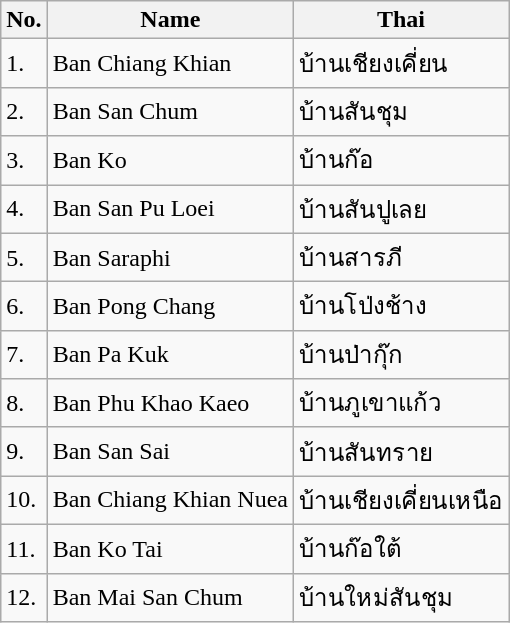<table class="wikitable sortable">
<tr>
<th>No.</th>
<th>Name</th>
<th>Thai</th>
</tr>
<tr>
<td>1.</td>
<td>Ban Chiang Khian</td>
<td>บ้านเชียงเคี่ยน</td>
</tr>
<tr>
<td>2.</td>
<td>Ban San Chum</td>
<td>บ้านสันชุม</td>
</tr>
<tr>
<td>3.</td>
<td>Ban Ko</td>
<td>บ้านก๊อ</td>
</tr>
<tr>
<td>4.</td>
<td>Ban San Pu Loei</td>
<td>บ้านสันปูเลย</td>
</tr>
<tr>
<td>5.</td>
<td>Ban Saraphi</td>
<td>บ้านสารภี</td>
</tr>
<tr>
<td>6.</td>
<td>Ban Pong Chang</td>
<td>บ้านโป่งช้าง</td>
</tr>
<tr>
<td>7.</td>
<td>Ban Pa Kuk</td>
<td>บ้านป่ากุ๊ก</td>
</tr>
<tr>
<td>8.</td>
<td>Ban Phu Khao Kaeo</td>
<td>บ้านภูเขาแก้ว</td>
</tr>
<tr>
<td>9.</td>
<td>Ban San Sai</td>
<td>บ้านสันทราย</td>
</tr>
<tr>
<td>10.</td>
<td>Ban Chiang Khian Nuea</td>
<td>บ้านเชียงเคี่ยนเหนือ</td>
</tr>
<tr>
<td>11.</td>
<td>Ban Ko Tai</td>
<td>บ้านก๊อใต้</td>
</tr>
<tr>
<td>12.</td>
<td>Ban Mai San Chum</td>
<td>บ้านใหม่สันชุม</td>
</tr>
</table>
